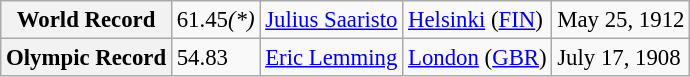<table class="wikitable" style="font-size:95%;">
<tr>
<th>World Record</th>
<td>61.45<em>(*)</em></td>
<td> <a href='#'>Julius Saaristo</a></td>
<td><a href='#'>Helsinki</a> (<a href='#'>FIN</a>)</td>
<td>May 25, 1912</td>
</tr>
<tr>
<th>Olympic Record</th>
<td>54.83</td>
<td> <a href='#'>Eric Lemming</a></td>
<td><a href='#'>London</a> (<a href='#'>GBR</a>)</td>
<td>July 17, 1908</td>
</tr>
</table>
